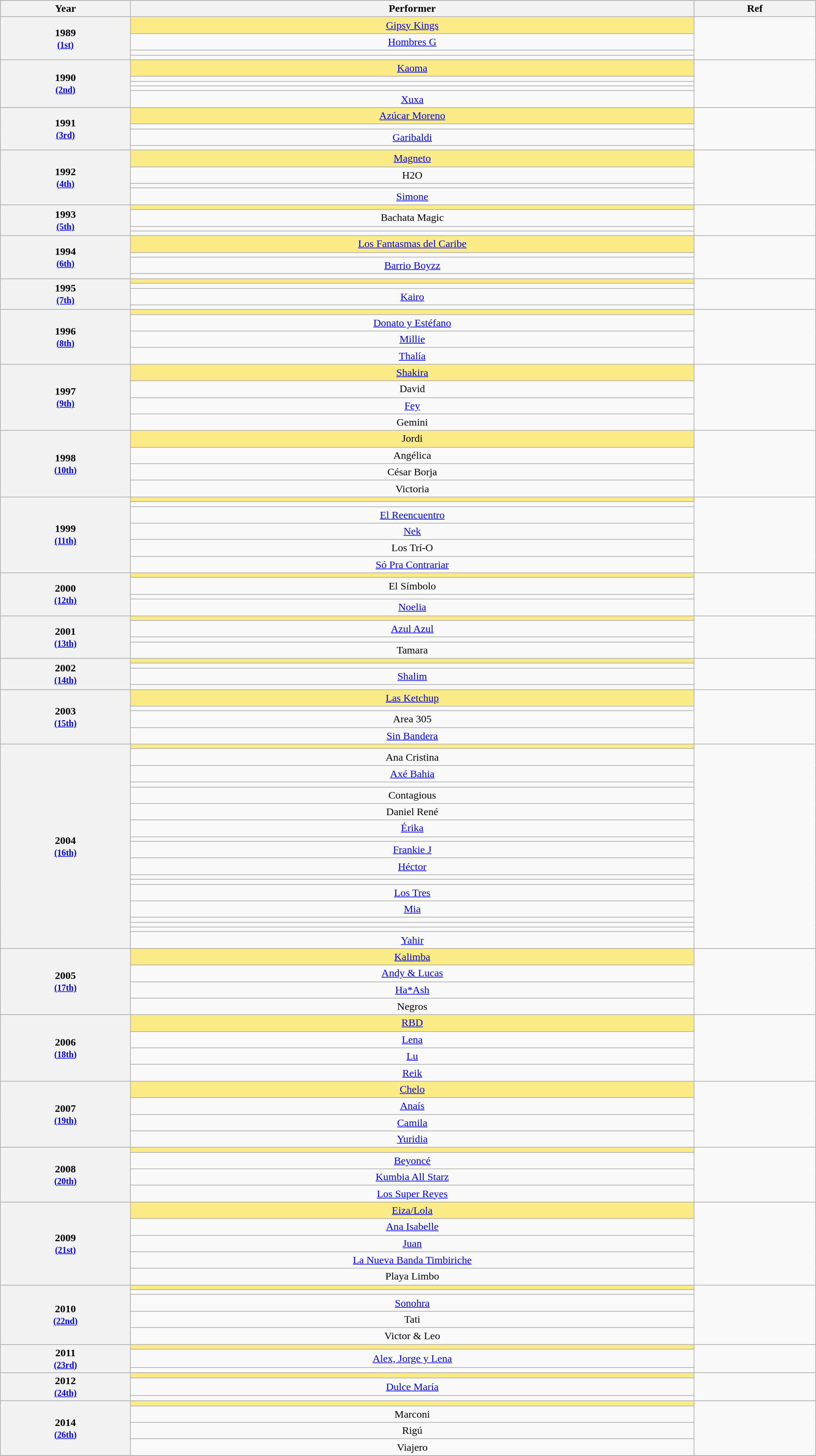<table class="wikitable sortable" style="text-align:center">
<tr style="background:#bebebe;">
<th scope="col" style="width:1%;">Year</th>
<th scope="col" style="width:5%;">Performer</th>
<th scope="col" style="width:1%;" class="unsortable">Ref</th>
</tr>
<tr>
<th scope="row"  rowspan=4>1989 <br><small><a href='#'>(1st)</a></small></th>
<td style="background:#FAEB86"><a href='#'>Gipsy Kings</a></td>
<td rowspan=4></td>
</tr>
<tr>
<td><a href='#'>Hombres G</a></td>
</tr>
<tr>
<td></td>
</tr>
<tr>
<td></td>
</tr>
<tr>
<th scope="row" rowspan=5>1990 <br><small><a href='#'>(2nd)</a></small></th>
<td style="background:#FAEB86"><a href='#'>Kaoma</a></td>
<td rowspan=5></td>
</tr>
<tr>
<td></td>
</tr>
<tr>
<td></td>
</tr>
<tr>
<td></td>
</tr>
<tr>
<td><a href='#'>Xuxa</a></td>
</tr>
<tr>
<th scope="row" rowspan=4>1991 <br><small><a href='#'>(3rd)</a></small></th>
<td style="background:#FAEB86"><a href='#'>Azúcar Moreno</a></td>
<td rowspan=4></td>
</tr>
<tr>
<td></td>
</tr>
<tr>
<td><a href='#'>Garibaldi</a></td>
</tr>
<tr>
<td></td>
</tr>
<tr>
<th scope="row"  rowspan=4>1992 <br><small><a href='#'>(4th)</a></small></th>
<td style="background:#FAEB86"><a href='#'>Magneto</a></td>
<td rowspan=4></td>
</tr>
<tr>
<td>H2O</td>
</tr>
<tr>
<td></td>
</tr>
<tr>
<td><a href='#'>Simone</a></td>
</tr>
<tr>
<th scope="row"  rowspan=4>1993 <br><small><a href='#'>(5th)</a></small></th>
<td style="background:#FAEB86"></td>
<td rowspan=4></td>
</tr>
<tr>
<td>Bachata Magic</td>
</tr>
<tr>
<td></td>
</tr>
<tr>
<td></td>
</tr>
<tr>
<th scope="row" rowspan=4>1994 <br><small><a href='#'>(6th)</a></small></th>
<td style="background:#FAEB86"><a href='#'>Los Fantasmas del Caribe</a></td>
<td rowspan=4></td>
</tr>
<tr>
<td></td>
</tr>
<tr>
<td><a href='#'>Barrio Boyzz</a></td>
</tr>
<tr>
<td></td>
</tr>
<tr>
<th scope="row"  rowspan=4>1995 <br><small><a href='#'>(7th)</a></small></th>
<td style="background:#FAEB86"></td>
<td rowspan=4></td>
</tr>
<tr>
<td></td>
</tr>
<tr>
<td><a href='#'>Kairo</a></td>
</tr>
<tr>
<td></td>
</tr>
<tr>
<th scope="row"  rowspan=4>1996 <br><small><a href='#'>(8th)</a></small></th>
<td style="background:#FAEB86"></td>
<td rowspan=4></td>
</tr>
<tr>
<td><a href='#'>Donato y Estéfano</a></td>
</tr>
<tr>
<td><a href='#'>Millie</a></td>
</tr>
<tr>
<td><a href='#'>Thalía</a></td>
</tr>
<tr>
<th scope="row" rowspan=4>1997 <br><small><a href='#'>(9th)</a></small></th>
<td style="background:#FAEB86"><a href='#'>Shakira</a></td>
<td rowspan=4></td>
</tr>
<tr>
<td>David</td>
</tr>
<tr>
<td><a href='#'>Fey</a></td>
</tr>
<tr>
<td>Gemini</td>
</tr>
<tr>
<th scope="row" rowspan=4>1998 <br><small><a href='#'>(10th)</a></small></th>
<td style="background:#FAEB86">Jordi</td>
<td rowspan=4></td>
</tr>
<tr>
<td>Angélica</td>
</tr>
<tr>
<td>César Borja</td>
</tr>
<tr>
<td>Victoria</td>
</tr>
<tr>
<th scope="row" rowspan=6>1999 <br><small><a href='#'>(11th)</a></small></th>
<td style="background:#FAEB86"></td>
<td rowspan=6></td>
</tr>
<tr>
<td></td>
</tr>
<tr>
<td><a href='#'>El Reencuentro</a></td>
</tr>
<tr>
<td><a href='#'>Nek</a></td>
</tr>
<tr>
<td>Los Trí-O</td>
</tr>
<tr>
<td><a href='#'>Só Pra Contrariar</a></td>
</tr>
<tr>
<th scope="row" rowspan=4>2000 <br><small><a href='#'>(12th)</a></small></th>
<td style="background:#FAEB86"></td>
<td rowspan=4></td>
</tr>
<tr>
<td>El Símbolo</td>
</tr>
<tr>
<td></td>
</tr>
<tr>
<td><a href='#'>Noelia</a></td>
</tr>
<tr>
<th scope="row" rowspan=4>2001 <br><small><a href='#'>(13th)</a></small></th>
<td style="background:#FAEB86"></td>
<td rowspan=4></td>
</tr>
<tr>
<td><a href='#'>Azul Azul</a></td>
</tr>
<tr>
<td></td>
</tr>
<tr>
<td>Tamara</td>
</tr>
<tr>
<th scope="row" rowspan=4>2002 <br><small><a href='#'>(14th)</a></small></th>
<td style="background:#FAEB86"></td>
<td rowspan=4></td>
</tr>
<tr>
<td></td>
</tr>
<tr>
<td><a href='#'>Shalim</a></td>
</tr>
<tr>
<td></td>
</tr>
<tr>
<th scope="row" rowspan=4>2003 <br><small><a href='#'>(15th)</a></small></th>
<td style="background:#FAEB86"><a href='#'>Las Ketchup</a></td>
<td rowspan=4></td>
</tr>
<tr>
<td></td>
</tr>
<tr>
<td>Area 305</td>
</tr>
<tr>
<td><a href='#'>Sin Bandera</a></td>
</tr>
<tr>
<th scope="row" rowspan=18>2004 <br><small><a href='#'>(16th)</a></small></th>
<td style="background:#FAEB86"></td>
<td rowspan=18></td>
</tr>
<tr>
<td>Ana Cristina</td>
</tr>
<tr>
<td><a href='#'>Axé Bahia</a></td>
</tr>
<tr>
<td></td>
</tr>
<tr>
<td>Contagious</td>
</tr>
<tr>
<td>Daniel René</td>
</tr>
<tr>
<td><a href='#'>Érika</a></td>
</tr>
<tr>
<td></td>
</tr>
<tr>
<td><a href='#'>Frankie J</a></td>
</tr>
<tr>
<td><a href='#'>Héctor</a></td>
</tr>
<tr>
<td></td>
</tr>
<tr>
<td></td>
</tr>
<tr>
<td><a href='#'>Los Tres</a></td>
</tr>
<tr>
<td><a href='#'>Mia</a></td>
</tr>
<tr>
<td></td>
</tr>
<tr>
<td></td>
</tr>
<tr>
<td></td>
</tr>
<tr>
<td><a href='#'>Yahir</a></td>
</tr>
<tr>
<th scope="row" rowspan=4>2005 <br><small><a href='#'>(17th)</a></small></th>
<td style="background:#FAEB86"><a href='#'>Kalimba</a></td>
<td rowspan=4></td>
</tr>
<tr>
<td><a href='#'>Andy & Lucas</a></td>
</tr>
<tr>
<td><a href='#'>Ha*Ash</a></td>
</tr>
<tr>
<td>Negros</td>
</tr>
<tr>
<th scope="row" rowspan=4>2006 <br><small><a href='#'>(18th)</a></small></th>
<td style="background:#FAEB86"><a href='#'>RBD</a></td>
<td rowspan=4></td>
</tr>
<tr>
<td><a href='#'>Lena</a></td>
</tr>
<tr>
<td><a href='#'>Lu</a></td>
</tr>
<tr>
<td><a href='#'>Reik</a></td>
</tr>
<tr>
<th scope="row" rowspan=4>2007 <br><small><a href='#'>(19th)</a></small></th>
<td style="background:#FAEB86"><a href='#'>Chelo</a></td>
<td rowspan=4></td>
</tr>
<tr>
<td><a href='#'>Anaís</a></td>
</tr>
<tr>
<td><a href='#'>Camila</a></td>
</tr>
<tr>
<td><a href='#'>Yuridia</a></td>
</tr>
<tr>
<th scope="row" rowspan=4>2008 <br><small><a href='#'>(20th)</a></small></th>
<td style="background:#FAEB86"></td>
<td rowspan=4></td>
</tr>
<tr>
<td><a href='#'>Beyoncé</a></td>
</tr>
<tr>
<td><a href='#'>Kumbia All Starz</a></td>
</tr>
<tr>
<td><a href='#'>Los Super Reyes</a></td>
</tr>
<tr>
<th scope="row" rowspan=5>2009 <br><small><a href='#'>(21st)</a></small></th>
<td style="background:#FAEB86"><a href='#'>Eiza/Lola</a></td>
<td rowspan=5></td>
</tr>
<tr>
<td><a href='#'>Ana Isabelle</a></td>
</tr>
<tr>
<td><a href='#'>Juan</a></td>
</tr>
<tr>
<td><a href='#'>La Nueva Banda Timbiriche</a></td>
</tr>
<tr>
<td>Playa Limbo</td>
</tr>
<tr>
<th scope="row" rowspan=5>2010 <br><small><a href='#'>(22nd)</a></small></th>
<td style="background:#FAEB86"></td>
<td rowspan=5></td>
</tr>
<tr>
<td></td>
</tr>
<tr>
<td><a href='#'>Sonohra</a></td>
</tr>
<tr>
<td>Tati</td>
</tr>
<tr>
<td>Victor & Leo</td>
</tr>
<tr>
<th scope="row" rowspan=3>2011 <br><small><a href='#'>(23rd)</a></small></th>
<td style="background:#FAEB86"></td>
<td rowspan=3></td>
</tr>
<tr>
<td><a href='#'>Alex, Jorge y Lena</a></td>
</tr>
<tr>
<td></td>
</tr>
<tr>
<th scope="row" rowspan=3>2012 <br><small><a href='#'>(24th)</a></small></th>
<td style="background:#FAEB86"></td>
<td rowspan=3></td>
</tr>
<tr>
<td><a href='#'>Dulce María</a></td>
</tr>
<tr>
<td></td>
</tr>
<tr>
<th scope="row" rowspan=4>2014 <br><small><a href='#'>(26th)</a></small></th>
<td style="background:#FAEB86"></td>
<td rowspan=4></td>
</tr>
<tr>
<td>Marconi</td>
</tr>
<tr>
<td>Rigú</td>
</tr>
<tr>
<td>Viajero</td>
</tr>
<tr>
</tr>
</table>
